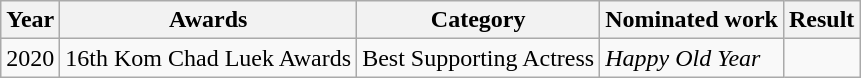<table class="wikitable">
<tr>
<th>Year</th>
<th>Awards</th>
<th>Category</th>
<th>Nominated work</th>
<th>Result</th>
</tr>
<tr>
<td>2020</td>
<td>16th Kom Chad Luek Awards</td>
<td>Best Supporting Actress</td>
<td><em>Happy Old Year</em></td>
<td></td>
</tr>
</table>
